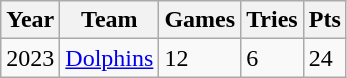<table class="wikitable">
<tr>
<th>Year</th>
<th>Team</th>
<th>Games</th>
<th>Tries</th>
<th>Pts</th>
</tr>
<tr>
<td>2023</td>
<td rowspan="2"> <a href='#'>Dolphins</a></td>
<td>12</td>
<td>6</td>
<td>24</td>
</tr>
</table>
